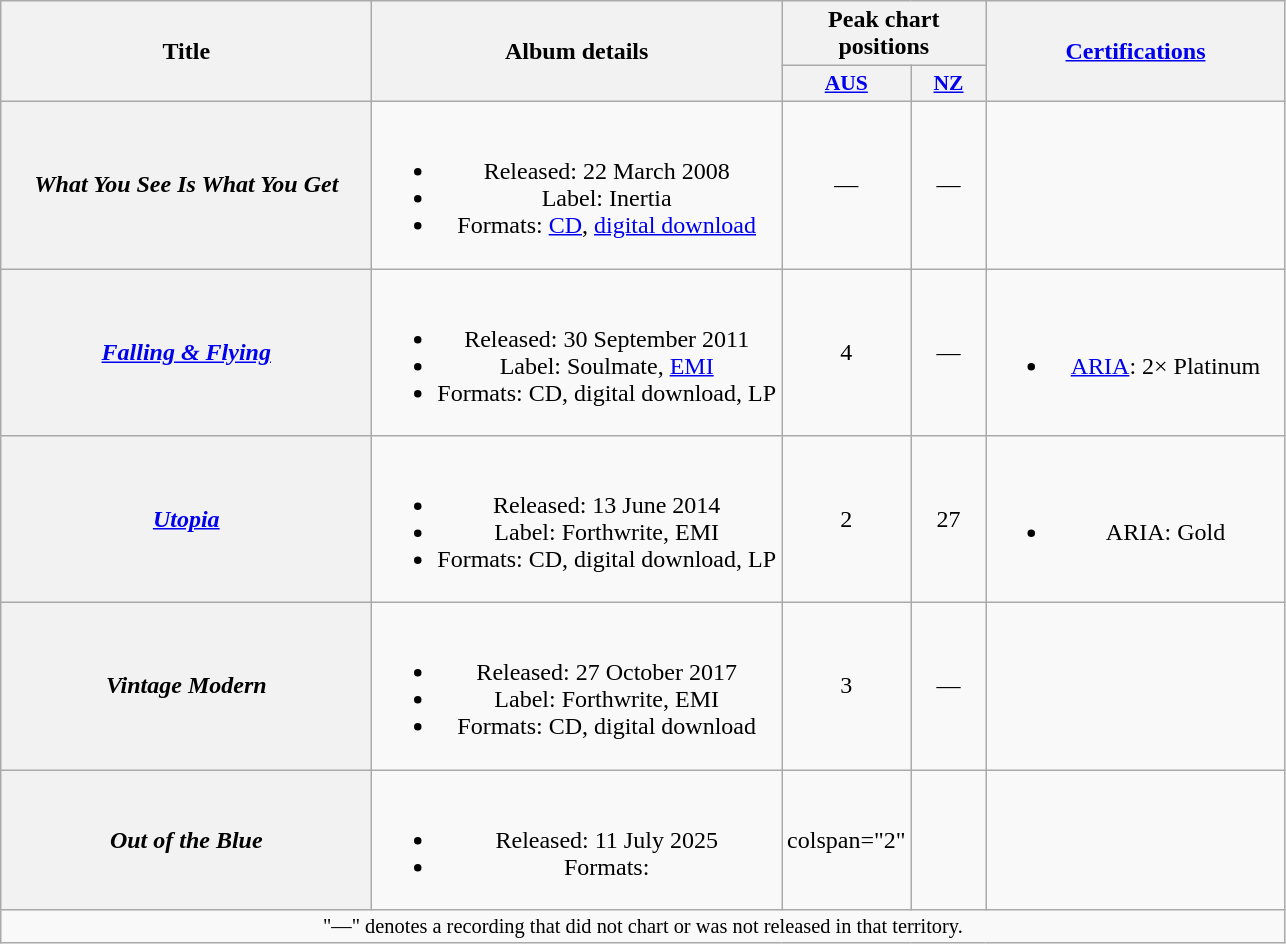<table class="wikitable plainrowheaders" style="text-align:center;" border="1">
<tr>
<th scope="col" rowspan="2" style="width:15em;">Title</th>
<th scope="col" rowspan="2">Album details</th>
<th scope="col" colspan="2">Peak chart positions</th>
<th scope="col" rowspan="2" style="width:12em;"><a href='#'>Certifications</a></th>
</tr>
<tr>
<th scope="col" style="width:3em;font-size:90%;"><a href='#'>AUS</a><br></th>
<th scope="col" style="width:3em;font-size:90%;"><a href='#'>NZ</a><br></th>
</tr>
<tr>
<th scope="row"><em>What You See Is What You Get</em></th>
<td><br><ul><li>Released: 22 March 2008</li><li>Label: Inertia</li><li>Formats: <a href='#'>CD</a>, <a href='#'>digital download</a></li></ul></td>
<td>—</td>
<td>—</td>
<td></td>
</tr>
<tr>
<th scope="row"><em><a href='#'>Falling & Flying</a></em></th>
<td><br><ul><li>Released: 30 September 2011</li><li>Label: Soulmate, <a href='#'>EMI</a></li><li>Formats: CD, digital download, LP</li></ul></td>
<td>4</td>
<td>—</td>
<td><br><ul><li><a href='#'>ARIA</a>: 2× Platinum</li></ul></td>
</tr>
<tr>
<th scope="row"><em><a href='#'>Utopia</a></em></th>
<td><br><ul><li>Released: 13 June 2014</li><li>Label: Forthwrite, EMI</li><li>Formats: CD, digital download, LP</li></ul></td>
<td>2</td>
<td>27</td>
<td><br><ul><li>ARIA: Gold</li></ul></td>
</tr>
<tr>
<th scope="row"><em>Vintage Modern</em></th>
<td><br><ul><li>Released: 27 October 2017</li><li>Label: Forthwrite, EMI</li><li>Formats: CD, digital download</li></ul></td>
<td>3<br></td>
<td>—</td>
<td></td>
</tr>
<tr>
<th scope="row"><em>Out of the Blue</em></th>
<td><br><ul><li>Released: 11 July 2025</li><li>Formats:</li></ul></td>
<td>colspan="2" </td>
<td></td>
</tr>
<tr>
<td colspan="5" style="font-size:85%">"—" denotes a recording that did not chart or was not released in that territory.</td>
</tr>
</table>
